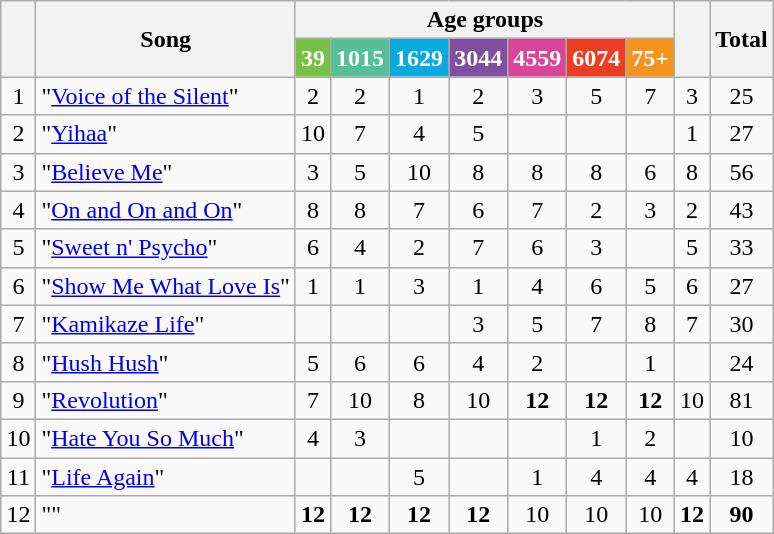<table class="wikitable" style="margin: 1em auto 1em auto; text-align:center;">
<tr>
<th rowspan="2"></th>
<th rowspan="2">Song</th>
<th colspan="7">Age groups</th>
<th rowspan="2"></th>
<th rowspan="2">Total</th>
</tr>
<tr>
<th style="background:#76C043;color:white;">39</th>
<th style="background:#55BF9A;color:white;">1015</th>
<th style="background:#09AAE0;color:white;">1629</th>
<th style="background:#804F9F;color:white;">3044</th>
<th style="background:#D94599;color:white;">4559</th>
<th style="background:#ED3E23;color:white;">6074</th>
<th style="background:#F6931D;color:white;">75+</th>
</tr>
<tr>
<td>1</td>
<td align="left">"<a href='#'>Voice of the Silent</a>"</td>
<td>2</td>
<td>2</td>
<td>1</td>
<td>2</td>
<td>3</td>
<td>5</td>
<td>7</td>
<td>3</td>
<td>25</td>
</tr>
<tr>
<td>2</td>
<td align="left">"<a href='#'>Yihaa</a>"</td>
<td>10</td>
<td>7</td>
<td>4</td>
<td>5</td>
<td></td>
<td></td>
<td></td>
<td>1</td>
<td>27</td>
</tr>
<tr>
<td>3</td>
<td align="left">"<a href='#'>Believe Me</a>"</td>
<td>3</td>
<td>5</td>
<td>10</td>
<td>8</td>
<td>8</td>
<td>8</td>
<td>6</td>
<td>8</td>
<td>56</td>
</tr>
<tr>
<td>4</td>
<td align="left">"<a href='#'>On and On and On</a>"</td>
<td>8</td>
<td>8</td>
<td>7</td>
<td>6</td>
<td>7</td>
<td>2</td>
<td>3</td>
<td>2</td>
<td>43</td>
</tr>
<tr>
<td>5</td>
<td align="left">"<a href='#'>Sweet n' Psycho</a>"</td>
<td>6</td>
<td>4</td>
<td>2</td>
<td>7</td>
<td>6</td>
<td>3</td>
<td></td>
<td>5</td>
<td>33</td>
</tr>
<tr>
<td>6</td>
<td align="left">"<a href='#'>Show Me What Love Is</a>"</td>
<td>1</td>
<td>1</td>
<td>3</td>
<td>1</td>
<td>4</td>
<td>6</td>
<td>5</td>
<td>6</td>
<td>27</td>
</tr>
<tr>
<td>7</td>
<td align="left">"<a href='#'>Kamikaze Life</a>"</td>
<td></td>
<td></td>
<td></td>
<td>3</td>
<td>5</td>
<td>7</td>
<td>8</td>
<td>7</td>
<td>30</td>
</tr>
<tr>
<td>8</td>
<td align="left">"<a href='#'>Hush Hush</a>"</td>
<td>5</td>
<td>6</td>
<td>6</td>
<td>4</td>
<td>2</td>
<td></td>
<td>1</td>
<td></td>
<td>24</td>
</tr>
<tr>
<td>9</td>
<td align="left">"<a href='#'>Revolution</a>"</td>
<td>7</td>
<td>10</td>
<td>8</td>
<td>10</td>
<td><strong>12</strong></td>
<td><strong>12</strong></td>
<td><strong>12</strong></td>
<td>10</td>
<td>81</td>
</tr>
<tr>
<td>10</td>
<td align="left">"<a href='#'>Hate You So Much</a>"</td>
<td>4</td>
<td>3</td>
<td></td>
<td></td>
<td></td>
<td>1</td>
<td>2</td>
<td></td>
<td>10</td>
</tr>
<tr>
<td>11</td>
<td align="left">"<a href='#'>Life Again</a>"</td>
<td></td>
<td></td>
<td>5</td>
<td></td>
<td>1</td>
<td>4</td>
<td>4</td>
<td>4</td>
<td>18</td>
</tr>
<tr>
<td>12</td>
<td align="left">""</td>
<td><strong>12</strong></td>
<td><strong>12</strong></td>
<td><strong>12</strong></td>
<td><strong>12</strong></td>
<td>10</td>
<td>10</td>
<td>10</td>
<td><strong>12</strong></td>
<td><strong>90</strong></td>
</tr>
</table>
